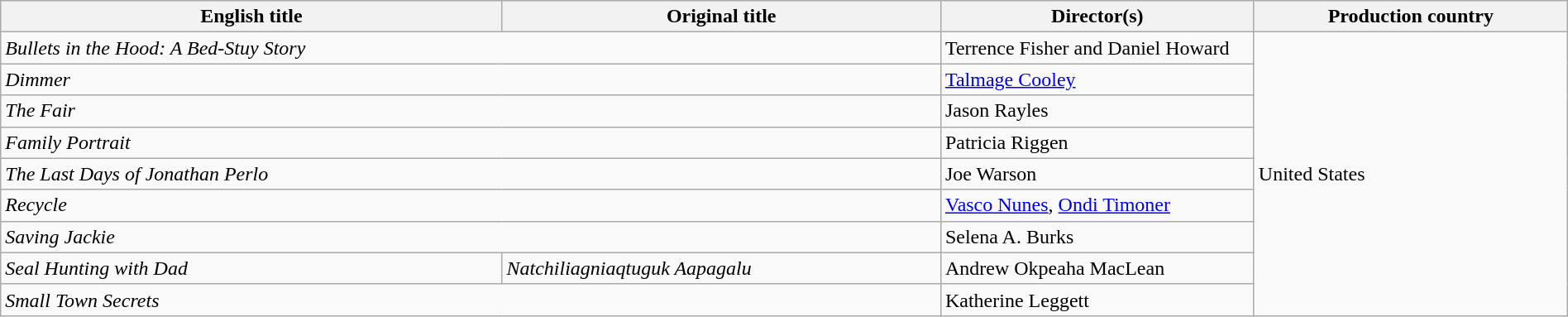<table class="wikitable" width=100%>
<tr>
<th scope="col" width="32%">English title</th>
<th scope="col" width="28%">Original title</th>
<th scope="col" width="20%">Director(s)</th>
<th scope="col" width="20%">Production country</th>
</tr>
<tr>
<td colspan=2><em>Bullets in the Hood: A Bed-Stuy Story</em></td>
<td>Terrence Fisher and Daniel Howard</td>
<td rowspan=9>United States</td>
</tr>
<tr>
<td colspan=2><em>Dimmer</em></td>
<td><a href='#'>Talmage Cooley</a></td>
</tr>
<tr>
<td colspan=2><em>The Fair</em></td>
<td>Jason Rayles</td>
</tr>
<tr>
<td colspan=2><em>Family Portrait</em></td>
<td>Patricia Riggen</td>
</tr>
<tr>
<td colspan=2><em>The Last Days of Jonathan Perlo</em></td>
<td>Joe Warson</td>
</tr>
<tr>
<td colspan=2><em>Recycle</em></td>
<td><a href='#'>Vasco Nunes</a>, <a href='#'>Ondi Timoner</a></td>
</tr>
<tr>
<td colspan=2><em>Saving Jackie</em></td>
<td>Selena A. Burks</td>
</tr>
<tr>
<td><em>Seal Hunting with Dad</em></td>
<td><em>Natchiliagniaqtuguk Aapagalu</em></td>
<td>Andrew Okpeaha MacLean</td>
</tr>
<tr>
<td colspan=2><em>Small Town Secrets</em></td>
<td>Katherine Leggett</td>
</tr>
</table>
